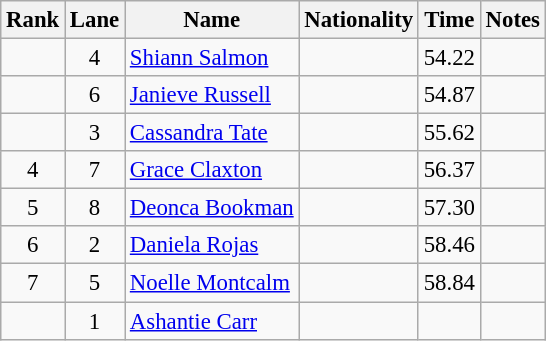<table class="wikitable sortable" style="text-align:center;font-size:95%">
<tr>
<th>Rank</th>
<th>Lane</th>
<th>Name</th>
<th>Nationality</th>
<th>Time</th>
<th>Notes</th>
</tr>
<tr>
<td></td>
<td>4</td>
<td align=left><a href='#'>Shiann Salmon</a></td>
<td align=left></td>
<td>54.22</td>
<td></td>
</tr>
<tr>
<td></td>
<td>6</td>
<td align=left><a href='#'>Janieve Russell</a></td>
<td align=left></td>
<td>54.87</td>
<td></td>
</tr>
<tr>
<td></td>
<td>3</td>
<td align=left><a href='#'>Cassandra Tate</a></td>
<td align=left></td>
<td>55.62</td>
<td></td>
</tr>
<tr>
<td>4</td>
<td>7</td>
<td align=left><a href='#'>Grace Claxton</a></td>
<td align=left></td>
<td>56.37</td>
<td></td>
</tr>
<tr>
<td>5</td>
<td>8</td>
<td align=left><a href='#'>Deonca Bookman</a></td>
<td align=left></td>
<td>57.30</td>
<td></td>
</tr>
<tr>
<td>6</td>
<td>2</td>
<td align=left><a href='#'>Daniela Rojas</a></td>
<td align=left></td>
<td>58.46</td>
<td></td>
</tr>
<tr>
<td>7</td>
<td>5</td>
<td align=left><a href='#'>Noelle Montcalm</a></td>
<td align=left></td>
<td>58.84</td>
<td></td>
</tr>
<tr>
<td></td>
<td>1</td>
<td align=left><a href='#'>Ashantie Carr</a></td>
<td align=left></td>
<td></td>
<td></td>
</tr>
</table>
